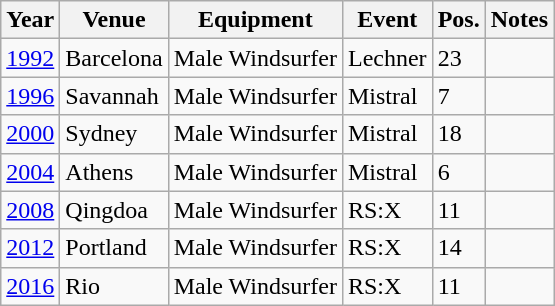<table class="wikitable sortable">
<tr>
<th>Year</th>
<th>Venue</th>
<th>Equipment</th>
<th>Event</th>
<th>Pos.</th>
<th>Notes</th>
</tr>
<tr>
<td><a href='#'>1992</a></td>
<td>Barcelona</td>
<td>Male Windsurfer</td>
<td>Lechner</td>
<td>23</td>
<td></td>
</tr>
<tr>
<td><a href='#'>1996</a></td>
<td>Savannah</td>
<td>Male Windsurfer</td>
<td>Mistral</td>
<td>7</td>
<td></td>
</tr>
<tr>
<td><a href='#'>2000</a></td>
<td>Sydney</td>
<td>Male Windsurfer</td>
<td>Mistral</td>
<td>18</td>
<td></td>
</tr>
<tr>
<td><a href='#'>2004</a></td>
<td>Athens</td>
<td>Male Windsurfer</td>
<td>Mistral</td>
<td>6</td>
<td></td>
</tr>
<tr>
<td><a href='#'>2008</a></td>
<td>Qingdoa</td>
<td>Male Windsurfer</td>
<td>RS:X</td>
<td>11</td>
<td></td>
</tr>
<tr>
<td><a href='#'>2012</a></td>
<td>Portland</td>
<td>Male Windsurfer</td>
<td>RS:X</td>
<td>14</td>
<td></td>
</tr>
<tr>
<td><a href='#'>2016</a></td>
<td>Rio</td>
<td>Male Windsurfer</td>
<td>RS:X</td>
<td>11</td>
<td></td>
</tr>
</table>
